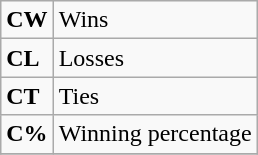<table class="wikitable">
<tr>
<td><strong>CW</strong></td>
<td>Wins</td>
</tr>
<tr>
<td><strong>CL</strong></td>
<td>Losses</td>
</tr>
<tr>
<td><strong>CT</strong></td>
<td>Ties</td>
</tr>
<tr>
<td><strong>C%</strong></td>
<td>Winning percentage</td>
</tr>
<tr>
</tr>
</table>
